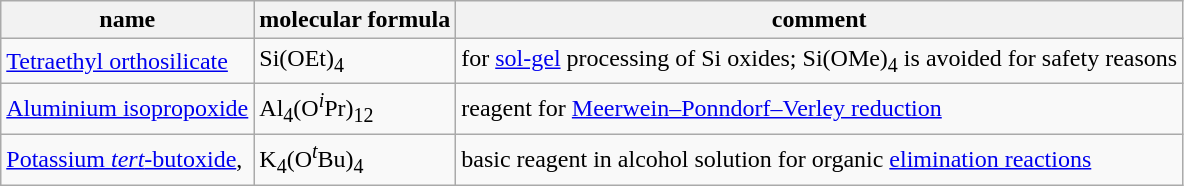<table class="wikitable" border="1">
<tr>
<th>name</th>
<th>molecular formula</th>
<th>comment</th>
</tr>
<tr>
<td><a href='#'>Tetraethyl orthosilicate</a></td>
<td>Si(OEt)<sub>4</sub></td>
<td>for <a href='#'>sol-gel</a> processing of Si oxides; Si(OMe)<sub>4</sub> is avoided for safety reasons</td>
</tr>
<tr>
<td><a href='#'>Aluminium isopropoxide</a></td>
<td>Al<sub>4</sub>(O<sup><em>i</em></sup>Pr)<sub>12</sub></td>
<td>reagent for <a href='#'>Meerwein–Ponndorf–Verley reduction</a></td>
</tr>
<tr>
<td><a href='#'>Potassium <em>tert</em>-butoxide</a>,</td>
<td>K<sub>4</sub>(O<sup><em>t</em></sup>Bu)<sub>4</sub></td>
<td>basic reagent in alcohol solution for organic <a href='#'>elimination reactions</a></td>
</tr>
</table>
